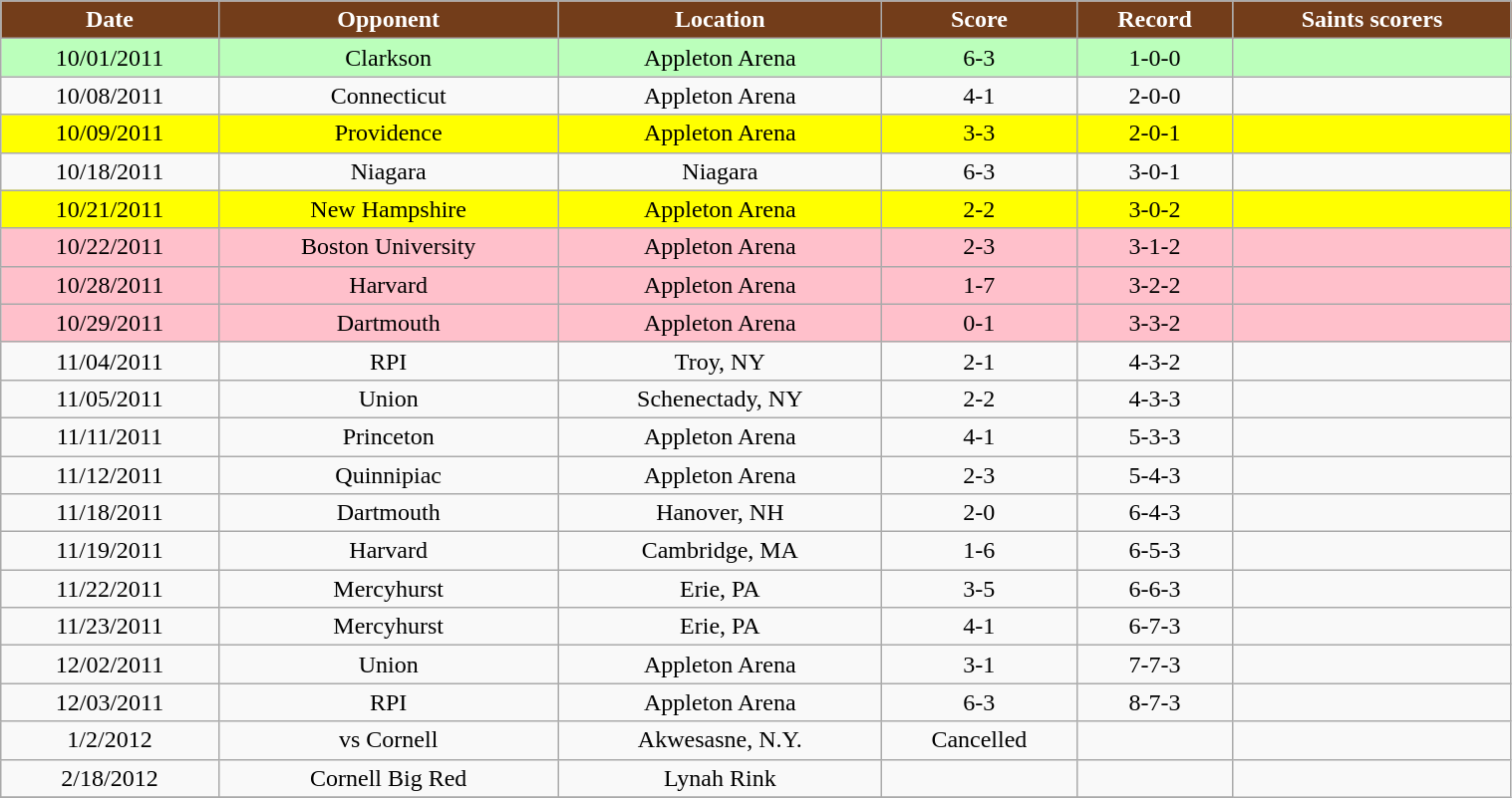<table class="wikitable" style="width:80%;">
<tr style="text-align:center; background:#733d1a; color:#FFFFFF;">
<td><strong>Date</strong></td>
<td><strong>Opponent</strong></td>
<td><strong>Location</strong></td>
<td><strong>Score</strong></td>
<td><strong>Record</strong></td>
<td><strong>Saints scorers</strong></td>
</tr>
<tr style="text-align:center;" bgcolor="bbffbb">
<td>10/01/2011</td>
<td>Clarkson</td>
<td>Appleton Arena</td>
<td>6-3</td>
<td>1-0-0</td>
<td></td>
</tr>
<tr style="text-align:center;" bgcolor="">
<td>10/08/2011</td>
<td>Connecticut</td>
<td>Appleton Arena</td>
<td>4-1</td>
<td>2-0-0</td>
<td></td>
</tr>
<tr style="text-align:center;" bgcolor="yellow">
<td>10/09/2011</td>
<td>Providence</td>
<td>Appleton Arena</td>
<td>3-3</td>
<td>2-0-1</td>
<td></td>
</tr>
<tr style="text-align:center;" bgcolor="">
<td>10/18/2011</td>
<td>Niagara</td>
<td>Niagara</td>
<td>6-3</td>
<td>3-0-1</td>
<td></td>
</tr>
<tr style="text-align:center;" bgcolor="yellow">
<td>10/21/2011</td>
<td>New Hampshire</td>
<td>Appleton Arena</td>
<td>2-2</td>
<td>3-0-2</td>
<td></td>
</tr>
<tr style="text-align:center;" bgcolor="pink">
<td>10/22/2011</td>
<td>Boston University</td>
<td>Appleton Arena</td>
<td>2-3</td>
<td>3-1-2</td>
<td></td>
</tr>
<tr style="text-align:center;" bgcolor="pink">
<td>10/28/2011</td>
<td>Harvard</td>
<td>Appleton Arena</td>
<td>1-7</td>
<td>3-2-2</td>
<td></td>
</tr>
<tr style="text-align:center;" bgcolor="pink">
<td>10/29/2011</td>
<td>Dartmouth</td>
<td>Appleton Arena</td>
<td>0-1</td>
<td>3-3-2</td>
<td></td>
</tr>
<tr style="text-align:center;" bgcolor="">
<td>11/04/2011</td>
<td>RPI</td>
<td>Troy, NY</td>
<td>2-1</td>
<td>4-3-2</td>
<td></td>
</tr>
<tr style="text-align:center;" bgcolor="">
<td>11/05/2011</td>
<td>Union</td>
<td>Schenectady, NY</td>
<td>2-2</td>
<td>4-3-3</td>
<td></td>
</tr>
<tr style="text-align:center;" bgcolor="">
<td>11/11/2011</td>
<td>Princeton</td>
<td>Appleton Arena</td>
<td>4-1</td>
<td>5-3-3</td>
<td></td>
</tr>
<tr style="text-align:center;" bgcolor="">
<td>11/12/2011</td>
<td>Quinnipiac</td>
<td>Appleton Arena</td>
<td>2-3</td>
<td>5-4-3</td>
<td></td>
</tr>
<tr style="text-align:center;" bgcolor="">
<td>11/18/2011</td>
<td>Dartmouth</td>
<td>Hanover, NH</td>
<td>2-0</td>
<td>6-4-3</td>
<td></td>
</tr>
<tr style="text-align:center;" bgcolor="">
<td>11/19/2011</td>
<td>Harvard</td>
<td>Cambridge, MA</td>
<td>1-6</td>
<td>6-5-3</td>
<td></td>
</tr>
<tr style="text-align:center;" bgcolor="">
<td>11/22/2011</td>
<td>Mercyhurst</td>
<td>Erie, PA</td>
<td>3-5</td>
<td>6-6-3</td>
<td></td>
</tr>
<tr style="text-align:center;" bgcolor="">
<td>11/23/2011</td>
<td>Mercyhurst</td>
<td>Erie, PA</td>
<td>4-1</td>
<td>6-7-3</td>
<td></td>
</tr>
<tr style="text-align:center;" bgcolor="">
<td>12/02/2011</td>
<td>Union</td>
<td>Appleton Arena</td>
<td>3-1</td>
<td>7-7-3</td>
<td></td>
</tr>
<tr style="text-align:center;" bgcolor="">
<td>12/03/2011</td>
<td>RPI</td>
<td>Appleton Arena</td>
<td>6-3</td>
<td>8-7-3</td>
<td></td>
</tr>
<tr style="text-align:center;" bgcolor="">
<td>1/2/2012</td>
<td>vs Cornell</td>
<td>Akwesasne, N.Y.</td>
<td>Cancelled</td>
<td></td>
<td></td>
</tr>
<tr style="text-align:center;" bgcolor="">
<td>2/18/2012</td>
<td>Cornell Big Red</td>
<td>Lynah Rink</td>
<td></td>
<td></td>
</tr>
<tr style="text-align:center;" bgcolor="">
</tr>
</table>
